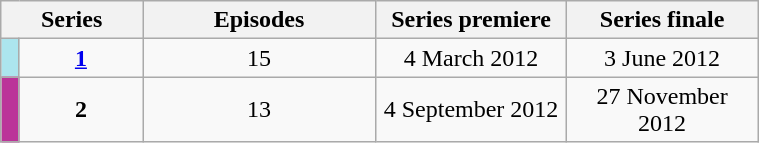<table class="wikitable" width="40%">
<tr>
<th colspan="2" rowspan="1">Series</th>
<th rowspan="1">Episodes</th>
<th rowspan="1" width="120">Series premiere</th>
<th rowspan="1" width="120">Series finale</th>
</tr>
<tr>
<td width="5" bgcolor="#ACE5EE" height="10px"></td>
<td align="center"><strong><a href='#'>1</a></strong></td>
<td align="center">15</td>
<td align="center">4 March 2012</td>
<td align="center">3 June 2012</td>
</tr>
<tr>
<td width="5" bgcolor="#BB3399" height="10px"></td>
<td align="center"><strong>2</strong></td>
<td align="center">13</td>
<td align="center">4 September 2012</td>
<td align="center">27 November 2012</td>
</tr>
</table>
